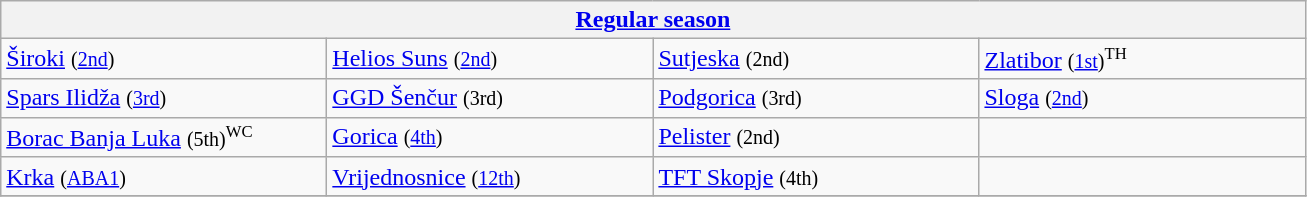<table class="wikitable" style="white-space: nowrap;">
<tr>
<th colspan="4"><a href='#'>Regular season</a></th>
</tr>
<tr>
<td width="210"> <a href='#'>Široki</a> <small>(<a href='#'>2nd</a>)</small></td>
<td width="210"> <a href='#'>Helios Suns</a> <small>(<a href='#'>2nd</a>)</small></td>
<td width="210"> <a href='#'>Sutjeska</a> <small>(2nd)</small></td>
<td width="210"> <a href='#'>Zlatibor</a> <small>(<a href='#'>1st</a>)<sup>TH</sup></small></td>
</tr>
<tr>
<td width="210"> <a href='#'>Spars Ilidža</a> <small>(<a href='#'>3rd</a>)</small></td>
<td width="210"> <a href='#'>GGD Šenčur</a> <small>(3rd)</small></td>
<td width="210"> <a href='#'>Podgorica</a> <small>(3rd)</small></td>
<td width="210"> <a href='#'>Sloga</a> <small>(<a href='#'>2nd</a>)</small></td>
</tr>
<tr>
<td width="210"> <a href='#'>Borac Banja Luka</a> <small>(5th)<sup>WC</sup></small></td>
<td width="210"> <a href='#'>Gorica</a> <small>(<a href='#'>4th</a>)</small></td>
<td width="210"> <a href='#'>Pelister</a> <small>(2nd)</small></td>
<td></td>
</tr>
<tr>
<td width="210"> <a href='#'>Krka</a> <small>(<a href='#'>ABA1</a>)</small></td>
<td width="210"> <a href='#'>Vrijednosnice</a> <small>(<a href='#'>12th</a>)</small></td>
<td width="210"> <a href='#'>TFT Skopje</a> <small>(4th)</small></td>
<td></td>
</tr>
<tr>
</tr>
</table>
